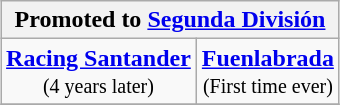<table class="wikitable" style="text-align: center; margin: 0 auto;">
<tr>
<th colspan="2">Promoted to <a href='#'>Segunda División</a></th>
</tr>
<tr>
<td><strong><a href='#'>Racing Santander</a></strong><br><small>(4 years later)</small></td>
<td><strong><a href='#'>Fuenlabrada</a></strong><br><small>(First time ever)</small></td>
</tr>
<tr>
</tr>
</table>
